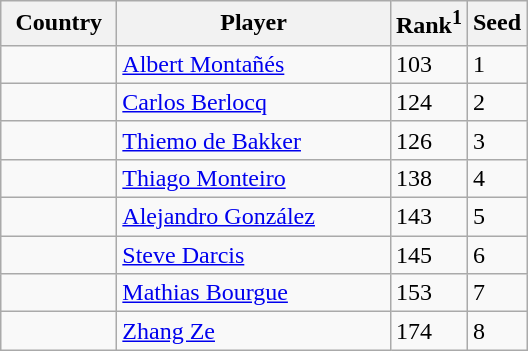<table class="sortable wikitable">
<tr>
<th width="70">Country</th>
<th width="175">Player</th>
<th>Rank<sup>1</sup></th>
<th>Seed</th>
</tr>
<tr>
<td></td>
<td><a href='#'>Albert Montañés</a></td>
<td>103</td>
<td>1</td>
</tr>
<tr>
<td></td>
<td><a href='#'>Carlos Berlocq</a></td>
<td>124</td>
<td>2</td>
</tr>
<tr>
<td></td>
<td><a href='#'>Thiemo de Bakker</a></td>
<td>126</td>
<td>3</td>
</tr>
<tr>
<td></td>
<td><a href='#'>Thiago Monteiro</a></td>
<td>138</td>
<td>4</td>
</tr>
<tr>
<td></td>
<td><a href='#'>Alejandro González</a></td>
<td>143</td>
<td>5</td>
</tr>
<tr>
<td></td>
<td><a href='#'>Steve Darcis</a></td>
<td>145</td>
<td>6</td>
</tr>
<tr>
<td></td>
<td><a href='#'>Mathias Bourgue</a></td>
<td>153</td>
<td>7</td>
</tr>
<tr>
<td></td>
<td><a href='#'>Zhang Ze</a></td>
<td>174</td>
<td>8</td>
</tr>
</table>
